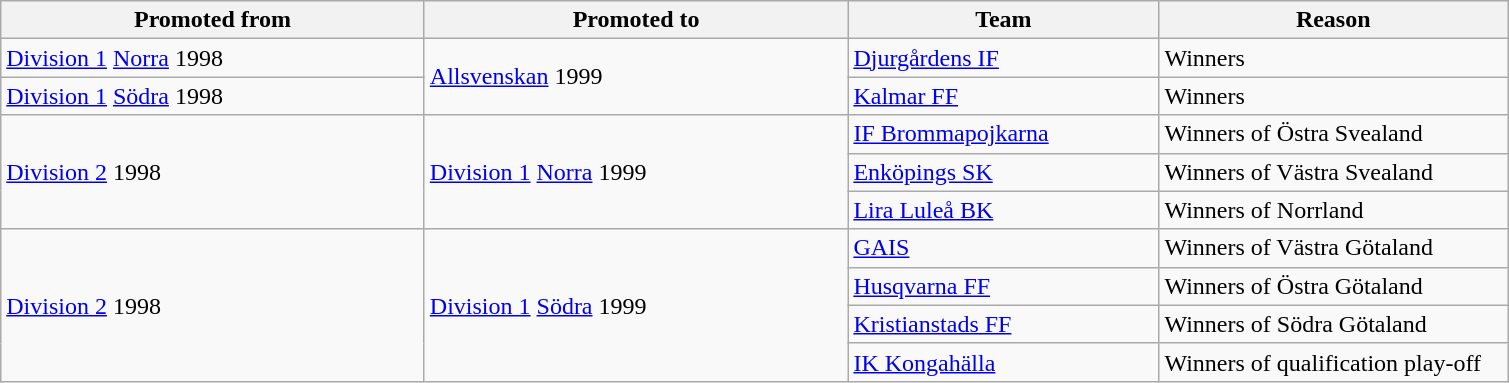<table class="wikitable" style="text-align: left">
<tr>
<th style="width: 275px;">Promoted from</th>
<th style="width: 275px;">Promoted to</th>
<th style="width: 200px;">Team</th>
<th style="width: 225px;">Reason</th>
</tr>
<tr>
<td><a href='#'>Division 1</a> <a href='#'>Norra</a> 1998</td>
<td rowspan="2"><a href='#'>Allsvenskan</a> 1999</td>
<td><a href='#'>Djurgårdens IF</a></td>
<td>Winners</td>
</tr>
<tr>
<td><a href='#'>Division 1</a> <a href='#'>Södra</a> 1998</td>
<td><a href='#'>Kalmar FF</a></td>
<td>Winners</td>
</tr>
<tr>
<td rowspan="3"><a href='#'>Division 2</a> 1998</td>
<td rowspan="3"><a href='#'>Division 1</a> <a href='#'>Norra</a> 1999</td>
<td><a href='#'>IF Brommapojkarna</a></td>
<td>Winners of Östra Svealand</td>
</tr>
<tr>
<td><a href='#'>Enköpings SK</a></td>
<td>Winners of Västra Svealand</td>
</tr>
<tr>
<td><a href='#'>Lira Luleå BK</a></td>
<td>Winners of Norrland</td>
</tr>
<tr>
<td rowspan="4"><a href='#'>Division 2</a> 1998</td>
<td rowspan="4"><a href='#'>Division 1</a> <a href='#'>Södra</a> 1999</td>
<td><a href='#'>GAIS</a></td>
<td>Winners of Västra Götaland</td>
</tr>
<tr>
<td><a href='#'>Husqvarna FF</a></td>
<td>Winners of Östra Götaland</td>
</tr>
<tr>
<td><a href='#'>Kristianstads FF</a></td>
<td>Winners of Södra Götaland</td>
</tr>
<tr>
<td><a href='#'>IK Kongahälla</a></td>
<td>Winners of qualification play-off</td>
</tr>
</table>
